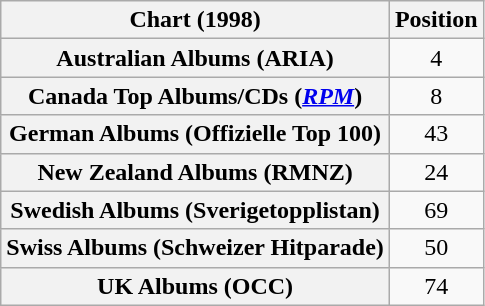<table class="wikitable sortable plainrowheaders" style="text-align:center;">
<tr>
<th scope="column">Chart (1998)</th>
<th scope="column">Position</th>
</tr>
<tr>
<th scope="row">Australian Albums (ARIA)</th>
<td>4</td>
</tr>
<tr>
<th scope="row">Canada Top Albums/CDs (<em><a href='#'>RPM</a></em>)</th>
<td>8</td>
</tr>
<tr>
<th scope="row">German Albums (Offizielle Top 100)</th>
<td>43</td>
</tr>
<tr>
<th scope="row">New Zealand Albums (RMNZ)</th>
<td>24</td>
</tr>
<tr>
<th scope="row">Swedish Albums (Sverigetopplistan)</th>
<td>69</td>
</tr>
<tr>
<th scope="row">Swiss Albums (Schweizer Hitparade)</th>
<td>50</td>
</tr>
<tr>
<th scope="row">UK Albums (OCC)</th>
<td>74</td>
</tr>
</table>
